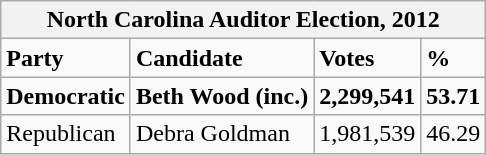<table class="wikitable">
<tr>
<th colspan="4">North Carolina Auditor Election, 2012</th>
</tr>
<tr>
<td><strong>Party</strong></td>
<td><strong>Candidate</strong></td>
<td><strong>Votes</strong></td>
<td><strong>%</strong></td>
</tr>
<tr>
<td><strong>Democratic</strong></td>
<td><strong>Beth Wood (inc.)</strong></td>
<td><strong>2,299,541</strong></td>
<td><strong>53.71</strong></td>
</tr>
<tr>
<td>Republican</td>
<td>Debra Goldman</td>
<td>1,981,539</td>
<td>46.29</td>
</tr>
</table>
